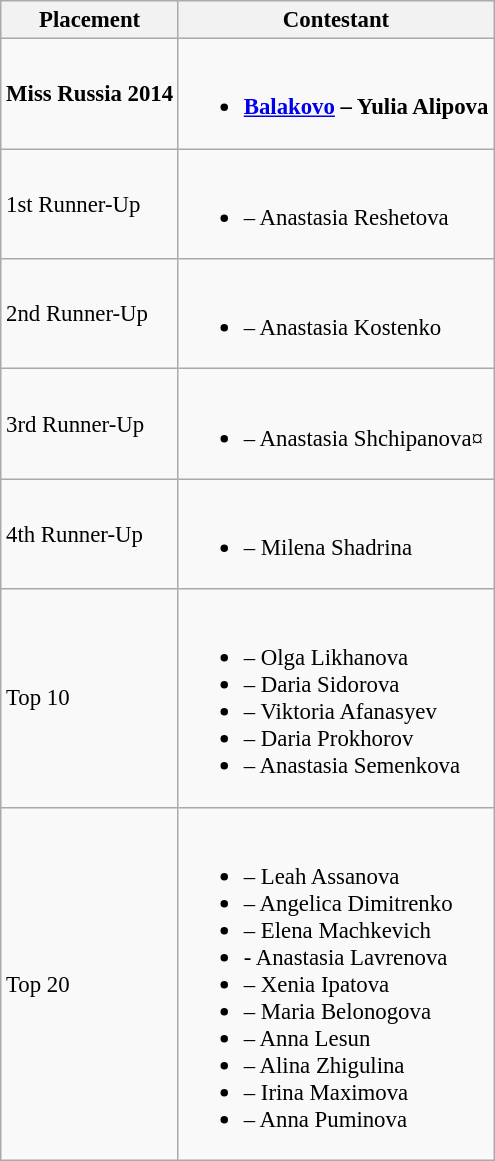<table class="wikitable sortable" style="font-size: 95%;">
<tr>
<th>Placement</th>
<th>Contestant</th>
</tr>
<tr>
<td><strong> Miss Russia 2014</strong></td>
<td><br><ul><li><strong><a href='#'>Balakovo</a> – Yulia Alipova</strong></li></ul></td>
</tr>
<tr>
<td>1st Runner-Up</td>
<td><br><ul><li> – Anastasia Reshetova</li></ul></td>
</tr>
<tr>
<td>2nd Runner-Up</td>
<td><br><ul><li> – Anastasia Kostenko</li></ul></td>
</tr>
<tr>
<td>3rd Runner-Up</td>
<td><br><ul><li> – Anastasia Shchipanova¤</li></ul></td>
</tr>
<tr>
<td>4th Runner-Up</td>
<td><br><ul><li> – Milena Shadrina</li></ul></td>
</tr>
<tr>
<td>Top 10</td>
<td><br><ul><li> – Olga Likhanova</li><li> – Daria Sidorova</li><li> – Viktoria Afanasyev</li><li> – Daria Prokhorov</li><li> – Anastasia Semenkova</li></ul></td>
</tr>
<tr>
<td>Top 20</td>
<td><br><ul><li> – Leah Assanova</li><li> – Angelica Dimitrenko</li><li> – Elena Machkevich</li><li> - Anastasia Lavrenova</li><li> – Xenia Ipatova</li><li> – Maria Belonogova</li><li> – Anna Lesun</li><li> – Alina Zhigulina</li><li> – Irina Maximova</li><li> – Anna Puminova</li></ul></td>
</tr>
</table>
